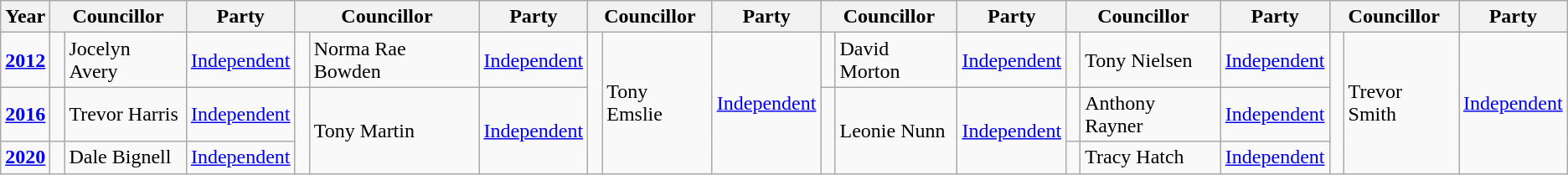<table class="wikitable">
<tr>
<th>Year</th>
<th colspan="2">Councillor</th>
<th>Party</th>
<th colspan="2">Councillor</th>
<th>Party</th>
<th colspan="2">Councillor</th>
<th>Party</th>
<th colspan="2">Councillor</th>
<th>Party</th>
<th colspan="2">Councillor</th>
<th>Party</th>
<th colspan="2">Councillor</th>
<th>Party</th>
</tr>
<tr>
<td align="center"><strong><a href='#'>2012</a></strong></td>
<td rowspan="1" width="1px" > </td>
<td rowspan="1">Jocelyn Avery</td>
<td rowspan="1"><a href='#'>Independent</a></td>
<td rowspan="1" width="1px" > </td>
<td rowspan="1">Norma Rae Bowden</td>
<td rowspan="1"><a href='#'>Independent</a></td>
<td rowspan="3" width="1px" > </td>
<td rowspan="3">Tony Emslie</td>
<td rowspan="3"><a href='#'>Independent</a></td>
<td rowspan="1" width="1px" > </td>
<td rowspan="1">David Morton</td>
<td rowspan="1"><a href='#'>Independent</a></td>
<td rowspan="1" width="1px" > </td>
<td rowspan="1">Tony Nielsen</td>
<td rowspan="1"><a href='#'>Independent</a></td>
<td rowspan="3" width="1px" > </td>
<td rowspan="3">Trevor Smith</td>
<td rowspan="3"><a href='#'>Independent</a></td>
</tr>
<tr>
<td align="center"><strong><a href='#'>2016</a></strong></td>
<td rowspan="1" width="1px" > </td>
<td rowspan="1">Trevor Harris</td>
<td rowspan="1"><a href='#'>Independent</a></td>
<td rowspan="2" width="1px" > </td>
<td rowspan="2">Tony Martin</td>
<td rowspan="2"><a href='#'>Independent</a></td>
<td rowspan="2" width="1px" > </td>
<td rowspan="2">Leonie Nunn</td>
<td rowspan="2"><a href='#'>Independent</a></td>
<td rowspan="1" width="1px" > </td>
<td rowspan="1">Anthony Rayner</td>
<td rowspan="1"><a href='#'>Independent</a></td>
</tr>
<tr>
<td align="center"><strong><a href='#'>2020</a></strong></td>
<td rowspan="1" width="1px" > </td>
<td rowspan="1">Dale Bignell</td>
<td rowspan="1"><a href='#'>Independent</a></td>
<td rowspan="1" width="1px" > </td>
<td rowspan="1">Tracy Hatch</td>
<td rowspan="1"><a href='#'>Independent</a></td>
</tr>
</table>
